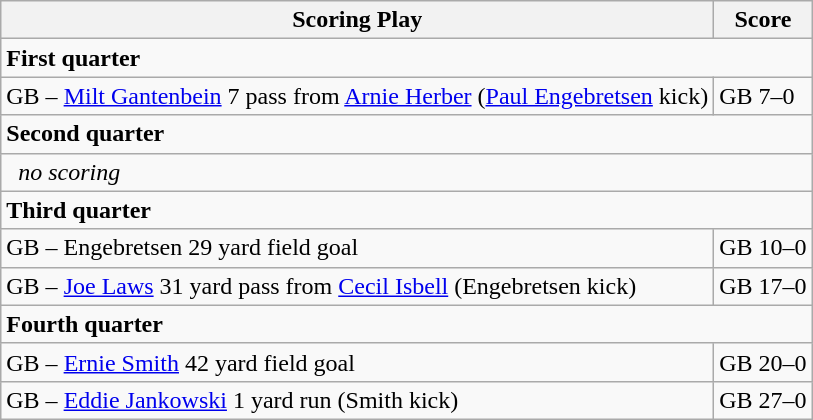<table class="wikitable">
<tr>
<th>Scoring Play</th>
<th>Score</th>
</tr>
<tr>
<td colspan="4"><strong>First quarter</strong></td>
</tr>
<tr>
<td>GB – <a href='#'>Milt Gantenbein</a> 7 pass from <a href='#'>Arnie Herber</a> (<a href='#'>Paul Engebretsen</a> kick)</td>
<td>GB 7–0</td>
</tr>
<tr>
<td colspan="4"><strong>Second quarter</strong></td>
</tr>
<tr>
<td colspan="4">  <em>no scoring</em></td>
</tr>
<tr>
<td colspan="4"><strong>Third quarter</strong></td>
</tr>
<tr>
<td>GB – Engebretsen 29 yard field goal</td>
<td>GB 10–0</td>
</tr>
<tr>
<td>GB – <a href='#'>Joe Laws</a> 31 yard pass from <a href='#'>Cecil Isbell</a> (Engebretsen kick)</td>
<td>GB 17–0</td>
</tr>
<tr>
<td colspan="4"><strong>Fourth quarter</strong></td>
</tr>
<tr>
<td>GB – <a href='#'>Ernie Smith</a> 42 yard field goal</td>
<td>GB 20–0</td>
</tr>
<tr>
<td>GB – <a href='#'>Eddie Jankowski</a> 1 yard run (Smith kick)</td>
<td>GB 27–0</td>
</tr>
</table>
